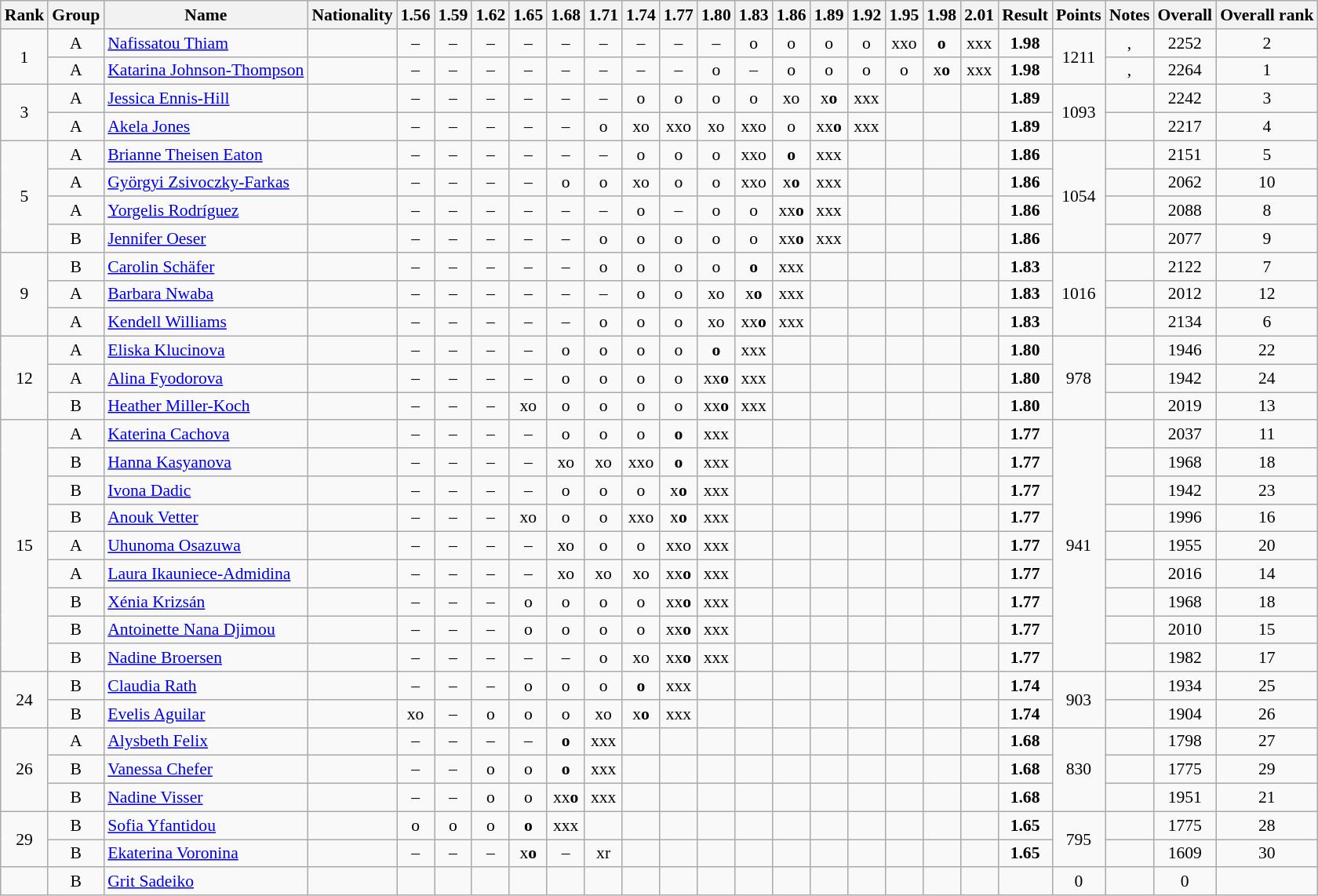<table class="wikitable sortable" style="text-align:center;font-size:90%">
<tr>
<th>Rank</th>
<th>Group</th>
<th>Name</th>
<th>Nationality</th>
<th>1.56</th>
<th>1.59</th>
<th>1.62</th>
<th>1.65</th>
<th>1.68</th>
<th>1.71</th>
<th>1.74</th>
<th>1.77</th>
<th>1.80</th>
<th>1.83</th>
<th>1.86</th>
<th>1.89</th>
<th>1.92</th>
<th>1.95</th>
<th>1.98</th>
<th>2.01</th>
<th>Result</th>
<th>Points</th>
<th>Notes</th>
<th>Overall</th>
<th>Overall rank</th>
</tr>
<tr>
<td rowspan=2>1</td>
<td>A</td>
<td align=left><a href='#'>Nafissatou Thiam</a></td>
<td align=left></td>
<td>–</td>
<td>–</td>
<td>–</td>
<td>–</td>
<td>–</td>
<td>–</td>
<td>–</td>
<td>–</td>
<td>–</td>
<td>o</td>
<td>o</td>
<td>o</td>
<td>o</td>
<td>xxo</td>
<td><strong>o</strong></td>
<td>xxx</td>
<td><strong>1.98</strong></td>
<td rowspan=2>1211</td>
<td>, </td>
<td>2252</td>
<td>2</td>
</tr>
<tr>
<td>A</td>
<td align=left><a href='#'>Katarina Johnson-Thompson</a></td>
<td align=left></td>
<td>–</td>
<td>–</td>
<td>–</td>
<td>–</td>
<td>–</td>
<td>–</td>
<td>–</td>
<td>–</td>
<td>o</td>
<td>–</td>
<td>o</td>
<td>o</td>
<td>o</td>
<td>o</td>
<td>x<strong>o</strong></td>
<td>xxx</td>
<td><strong>1.98</strong></td>
<td>,  </td>
<td>2264</td>
<td>1</td>
</tr>
<tr>
<td rowspan=2>3</td>
<td>A</td>
<td align=left><a href='#'>Jessica Ennis-Hill</a></td>
<td align=left></td>
<td>–</td>
<td>–</td>
<td>–</td>
<td>–</td>
<td>–</td>
<td>–</td>
<td>o</td>
<td>o</td>
<td>o</td>
<td>o</td>
<td>xo</td>
<td>x<strong>o</strong></td>
<td>xxx</td>
<td></td>
<td></td>
<td></td>
<td><strong>1.89</strong></td>
<td rowspan=2>1093</td>
<td></td>
<td>2242</td>
<td>3</td>
</tr>
<tr>
<td>A</td>
<td align=left><a href='#'>Akela Jones</a></td>
<td align=left></td>
<td>–</td>
<td>–</td>
<td>–</td>
<td>–</td>
<td>–</td>
<td>o</td>
<td>xo</td>
<td>xxo</td>
<td>xo</td>
<td>xxo</td>
<td>o</td>
<td>xx<strong>o</strong></td>
<td>xxx</td>
<td></td>
<td></td>
<td></td>
<td><strong>1.89</strong></td>
<td></td>
<td>2217</td>
<td>4</td>
</tr>
<tr>
<td rowspan=4>5</td>
<td>A</td>
<td align=left><a href='#'>Brianne Theisen Eaton</a></td>
<td align=left></td>
<td>–</td>
<td>–</td>
<td>–</td>
<td>–</td>
<td>–</td>
<td>–</td>
<td>o</td>
<td>o</td>
<td>o</td>
<td>xxo</td>
<td><strong>o</strong></td>
<td>xxx</td>
<td></td>
<td></td>
<td></td>
<td></td>
<td><strong>1.86</strong></td>
<td rowspan=4>1054</td>
<td></td>
<td>2151</td>
<td>5</td>
</tr>
<tr>
<td>A</td>
<td align=left><a href='#'>Györgyi Zsivoczky-Farkas</a></td>
<td align=left></td>
<td>–</td>
<td>–</td>
<td>–</td>
<td>–</td>
<td>o</td>
<td>o</td>
<td>xo</td>
<td>o</td>
<td>o</td>
<td>xxo</td>
<td>x<strong>o</strong></td>
<td>xxx</td>
<td></td>
<td></td>
<td></td>
<td></td>
<td><strong>1.86</strong></td>
<td></td>
<td>2062</td>
<td>10</td>
</tr>
<tr>
<td>A</td>
<td align=left><a href='#'>Yorgelis Rodríguez</a></td>
<td align=left></td>
<td>–</td>
<td>–</td>
<td>–</td>
<td>–</td>
<td>–</td>
<td>–</td>
<td>o</td>
<td>–</td>
<td>o</td>
<td>o</td>
<td>xx<strong>o</strong></td>
<td>xxx</td>
<td></td>
<td></td>
<td></td>
<td></td>
<td><strong>1.86</strong></td>
<td></td>
<td>2088</td>
<td>8</td>
</tr>
<tr>
<td>B</td>
<td align=left><a href='#'>Jennifer Oeser</a></td>
<td align=left></td>
<td>–</td>
<td>–</td>
<td>–</td>
<td>–</td>
<td>–</td>
<td>o</td>
<td>o</td>
<td>o</td>
<td>o</td>
<td>o</td>
<td>xx<strong>o</strong></td>
<td>xxx</td>
<td></td>
<td></td>
<td></td>
<td></td>
<td><strong>1.86</strong></td>
<td></td>
<td>2077</td>
<td>9</td>
</tr>
<tr>
<td rowspan=3>9</td>
<td>B</td>
<td align=left><a href='#'>Carolin Schäfer</a></td>
<td align=left></td>
<td>–</td>
<td>–</td>
<td>–</td>
<td>–</td>
<td>–</td>
<td>o</td>
<td>o</td>
<td>o</td>
<td>o</td>
<td><strong>o</strong></td>
<td>xxx</td>
<td></td>
<td></td>
<td></td>
<td></td>
<td></td>
<td><strong>1.83</strong></td>
<td rowspan=3>1016</td>
<td></td>
<td>2122</td>
<td>7</td>
</tr>
<tr>
<td>A</td>
<td align=left><a href='#'>Barbara Nwaba</a></td>
<td align=left></td>
<td>–</td>
<td>–</td>
<td>–</td>
<td>–</td>
<td>–</td>
<td>–</td>
<td>o</td>
<td>o</td>
<td>xo</td>
<td>x<strong>o</strong></td>
<td>xxx</td>
<td></td>
<td></td>
<td></td>
<td></td>
<td></td>
<td><strong>1.83</strong></td>
<td></td>
<td>2012</td>
<td>12</td>
</tr>
<tr>
<td>A</td>
<td align=left><a href='#'>Kendell Williams</a></td>
<td align=left></td>
<td>–</td>
<td>–</td>
<td>–</td>
<td>–</td>
<td>–</td>
<td>o</td>
<td>o</td>
<td>o</td>
<td>xo</td>
<td>xx<strong>o</strong></td>
<td>xxx</td>
<td></td>
<td></td>
<td></td>
<td></td>
<td></td>
<td><strong>1.83</strong></td>
<td></td>
<td>2134</td>
<td>6</td>
</tr>
<tr>
<td rowspan=3>12</td>
<td>A</td>
<td align=left><a href='#'>Eliska Klucinova</a></td>
<td align=left></td>
<td>–</td>
<td>–</td>
<td>–</td>
<td>–</td>
<td>o</td>
<td>o</td>
<td>o</td>
<td>o</td>
<td><strong>o</strong></td>
<td>xxx</td>
<td></td>
<td></td>
<td></td>
<td></td>
<td></td>
<td></td>
<td><strong>1.80</strong></td>
<td rowspan=3>978</td>
<td></td>
<td>1946</td>
<td>22</td>
</tr>
<tr>
<td>A</td>
<td align=left><a href='#'>Alina Fyodorova</a></td>
<td align=left></td>
<td>–</td>
<td>–</td>
<td>–</td>
<td>–</td>
<td>o</td>
<td>o</td>
<td>o</td>
<td>o</td>
<td>xx<strong>o</strong></td>
<td>xxx</td>
<td></td>
<td></td>
<td></td>
<td></td>
<td></td>
<td></td>
<td><strong>1.80</strong></td>
<td></td>
<td>1942</td>
<td>24</td>
</tr>
<tr>
<td>B</td>
<td align=left><a href='#'>Heather Miller-Koch</a></td>
<td align=left></td>
<td>–</td>
<td>–</td>
<td>–</td>
<td>xo</td>
<td>o</td>
<td>o</td>
<td>o</td>
<td>o</td>
<td>xx<strong>o</strong></td>
<td>xxx</td>
<td></td>
<td></td>
<td></td>
<td></td>
<td></td>
<td></td>
<td><strong>1.80</strong></td>
<td></td>
<td>2019</td>
<td>13</td>
</tr>
<tr>
<td rowspan=9>15</td>
<td>A</td>
<td align=left><a href='#'>Katerina Cachova</a></td>
<td align=left></td>
<td>–</td>
<td>–</td>
<td>–</td>
<td>–</td>
<td>o</td>
<td>o</td>
<td>o</td>
<td><strong>o</strong></td>
<td>xxx</td>
<td></td>
<td></td>
<td></td>
<td></td>
<td></td>
<td></td>
<td></td>
<td><strong>1.77</strong></td>
<td rowspan=9>941</td>
<td></td>
<td>2037</td>
<td>11</td>
</tr>
<tr>
<td>B</td>
<td align=left><a href='#'>Hanna Kasyanova</a></td>
<td align=left></td>
<td>–</td>
<td>–</td>
<td>–</td>
<td>–</td>
<td>xo</td>
<td>xo</td>
<td>xxo</td>
<td><strong>o</strong></td>
<td>xxx</td>
<td></td>
<td></td>
<td></td>
<td></td>
<td></td>
<td></td>
<td></td>
<td><strong>1.77</strong></td>
<td></td>
<td>1968</td>
<td>18</td>
</tr>
<tr>
<td>B</td>
<td align=left><a href='#'>Ivona Dadic</a></td>
<td align=left></td>
<td>–</td>
<td>–</td>
<td>–</td>
<td>–</td>
<td>o</td>
<td>o</td>
<td>o</td>
<td>x<strong>o</strong></td>
<td>xxx</td>
<td></td>
<td></td>
<td></td>
<td></td>
<td></td>
<td></td>
<td></td>
<td><strong>1.77</strong></td>
<td></td>
<td>1942</td>
<td>23</td>
</tr>
<tr>
<td>B</td>
<td align=left><a href='#'>Anouk Vetter</a></td>
<td align=left></td>
<td>–</td>
<td>–</td>
<td>–</td>
<td>xo</td>
<td>o</td>
<td>o</td>
<td>xxo</td>
<td>x<strong>o</strong></td>
<td>xxx</td>
<td></td>
<td></td>
<td></td>
<td></td>
<td></td>
<td></td>
<td></td>
<td><strong>1.77</strong></td>
<td></td>
<td>1996</td>
<td>16</td>
</tr>
<tr>
<td>A</td>
<td align=left><a href='#'>Uhunoma Osazuwa</a></td>
<td align=left></td>
<td>–</td>
<td>–</td>
<td>–</td>
<td>–</td>
<td>xo</td>
<td>o</td>
<td>o</td>
<td>xxo</td>
<td>xxx</td>
<td></td>
<td></td>
<td></td>
<td></td>
<td></td>
<td></td>
<td></td>
<td><strong>1.77</strong></td>
<td></td>
<td>1955</td>
<td>20</td>
</tr>
<tr>
<td>A</td>
<td align=left><a href='#'>Laura Ikauniece-Admidina</a></td>
<td align=left></td>
<td>–</td>
<td>–</td>
<td>–</td>
<td>–</td>
<td>xo</td>
<td>xo</td>
<td>xo</td>
<td>xx<strong>o</strong></td>
<td>xxx</td>
<td></td>
<td></td>
<td></td>
<td></td>
<td></td>
<td></td>
<td></td>
<td><strong>1.77</strong></td>
<td></td>
<td>2016</td>
<td>14</td>
</tr>
<tr>
<td>B</td>
<td align=left><a href='#'>Xénia Krizsán</a></td>
<td align=left></td>
<td>–</td>
<td>–</td>
<td>–</td>
<td>o</td>
<td>o</td>
<td>o</td>
<td>o</td>
<td>xx<strong>o</strong></td>
<td>xxx</td>
<td></td>
<td></td>
<td></td>
<td></td>
<td></td>
<td></td>
<td></td>
<td><strong>1.77</strong></td>
<td></td>
<td>1968</td>
<td>18</td>
</tr>
<tr>
<td>B</td>
<td align=left><a href='#'>Antoinette Nana Djimou</a></td>
<td align=left></td>
<td>–</td>
<td>–</td>
<td>–</td>
<td>o</td>
<td>o</td>
<td>o</td>
<td>o</td>
<td>xx<strong>o</strong></td>
<td>xxx</td>
<td></td>
<td></td>
<td></td>
<td></td>
<td></td>
<td></td>
<td></td>
<td><strong>1.77</strong></td>
<td></td>
<td>2010</td>
<td>15</td>
</tr>
<tr>
<td>B</td>
<td align=left><a href='#'>Nadine Broersen</a></td>
<td align=left></td>
<td>–</td>
<td>–</td>
<td>–</td>
<td>–</td>
<td>–</td>
<td>o</td>
<td>xo</td>
<td>xx<strong>o</strong></td>
<td>xxx</td>
<td></td>
<td></td>
<td></td>
<td></td>
<td></td>
<td></td>
<td></td>
<td><strong>1.77</strong></td>
<td></td>
<td>1982</td>
<td>17</td>
</tr>
<tr>
<td rowspan=2>24</td>
<td>B</td>
<td align=left><a href='#'>Claudia Rath</a></td>
<td align=left></td>
<td>–</td>
<td>–</td>
<td>–</td>
<td>o</td>
<td>o</td>
<td>o</td>
<td><strong>o</strong></td>
<td>xxx</td>
<td></td>
<td></td>
<td></td>
<td></td>
<td></td>
<td></td>
<td></td>
<td></td>
<td><strong>1.74</strong></td>
<td rowspan=2>903</td>
<td></td>
<td>1934</td>
<td>25</td>
</tr>
<tr>
<td>B</td>
<td align=left><a href='#'>Evelis Aguilar</a></td>
<td align=left></td>
<td>xo</td>
<td>–</td>
<td>o</td>
<td>o</td>
<td>o</td>
<td>xo</td>
<td>x<strong>o</strong></td>
<td>xxx</td>
<td></td>
<td></td>
<td></td>
<td></td>
<td></td>
<td></td>
<td></td>
<td></td>
<td><strong>1.74</strong></td>
<td></td>
<td>1904</td>
<td>26</td>
</tr>
<tr>
<td rowspan=3>26</td>
<td>A</td>
<td align=left><a href='#'>Alysbeth Felix</a></td>
<td align=left></td>
<td>–</td>
<td>–</td>
<td>–</td>
<td>–</td>
<td><strong>o</strong></td>
<td>xxx</td>
<td></td>
<td></td>
<td></td>
<td></td>
<td></td>
<td></td>
<td></td>
<td></td>
<td></td>
<td></td>
<td><strong>1.68</strong></td>
<td rowspan=3>830</td>
<td></td>
<td>1798</td>
<td>27</td>
</tr>
<tr>
<td>B</td>
<td align=left><a href='#'>Vanessa Chefer</a></td>
<td align=left></td>
<td>–</td>
<td>–</td>
<td>o</td>
<td>o</td>
<td><strong>o</strong></td>
<td>xxx</td>
<td></td>
<td></td>
<td></td>
<td></td>
<td></td>
<td></td>
<td></td>
<td></td>
<td></td>
<td></td>
<td><strong>1.68</strong></td>
<td></td>
<td>1775</td>
<td>29</td>
</tr>
<tr>
<td>B</td>
<td align=left><a href='#'>Nadine Visser</a></td>
<td align=left></td>
<td>–</td>
<td>–</td>
<td>o</td>
<td>o</td>
<td>xx<strong>o</strong></td>
<td>xxx</td>
<td></td>
<td></td>
<td></td>
<td></td>
<td></td>
<td></td>
<td></td>
<td></td>
<td></td>
<td></td>
<td><strong>1.68</strong></td>
<td></td>
<td>1951</td>
<td>21</td>
</tr>
<tr>
<td rowspan=2>29</td>
<td>B</td>
<td align=left><a href='#'>Sofia Yfantidou</a></td>
<td align=left></td>
<td>o</td>
<td>o</td>
<td>o</td>
<td><strong>o</strong></td>
<td>xxx</td>
<td></td>
<td></td>
<td></td>
<td></td>
<td></td>
<td></td>
<td></td>
<td></td>
<td></td>
<td></td>
<td></td>
<td><strong>1.65</strong></td>
<td rowspan=2>795</td>
<td></td>
<td>1775</td>
<td>28</td>
</tr>
<tr>
<td>B</td>
<td align=left><a href='#'>Ekaterina Voronina</a></td>
<td align=left></td>
<td>–</td>
<td>–</td>
<td>–</td>
<td>x<strong>o</strong></td>
<td>–</td>
<td>xr</td>
<td></td>
<td></td>
<td></td>
<td></td>
<td></td>
<td></td>
<td></td>
<td></td>
<td></td>
<td></td>
<td><strong>1.65</strong></td>
<td></td>
<td>1609</td>
<td>30</td>
</tr>
<tr>
<td></td>
<td>B</td>
<td align=left><a href='#'>Grit Sadeiko</a></td>
<td align=left></td>
<td></td>
<td></td>
<td></td>
<td></td>
<td></td>
<td></td>
<td></td>
<td></td>
<td></td>
<td></td>
<td></td>
<td></td>
<td></td>
<td></td>
<td></td>
<td></td>
<td><strong></strong></td>
<td>0</td>
<td></td>
<td>0</td>
<td></td>
</tr>
</table>
